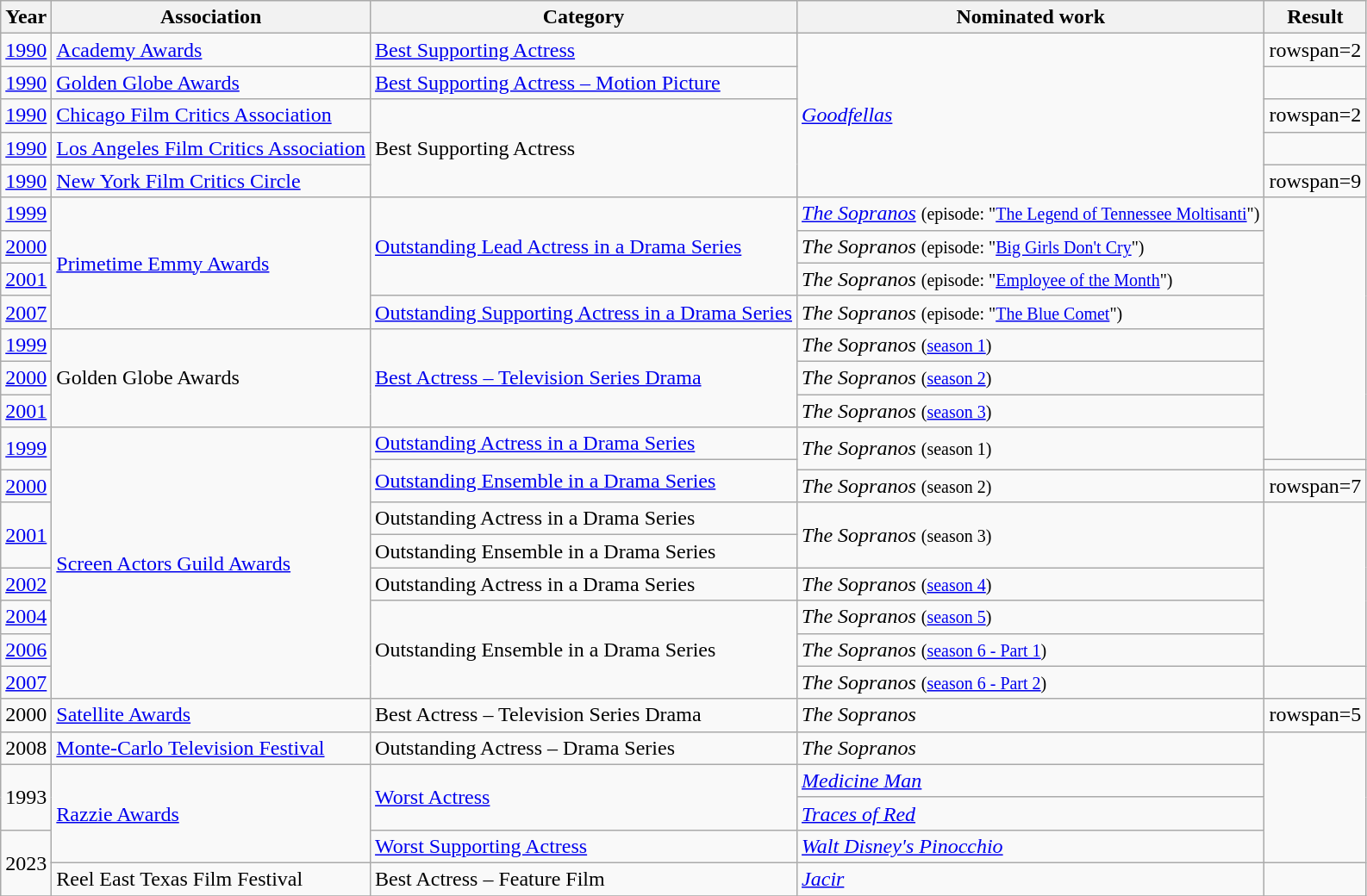<table class="wikitable sortable">
<tr>
<th>Year</th>
<th>Association</th>
<th>Category</th>
<th>Nominated work</th>
<th>Result</th>
</tr>
<tr>
<td><a href='#'>1990</a></td>
<td><a href='#'>Academy Awards</a></td>
<td><a href='#'>Best Supporting Actress</a></td>
<td rowspan=5><em><a href='#'>Goodfellas</a></em></td>
<td>rowspan=2 </td>
</tr>
<tr>
<td><a href='#'>1990</a></td>
<td><a href='#'>Golden Globe Awards</a></td>
<td><a href='#'>Best Supporting Actress – Motion Picture</a></td>
</tr>
<tr>
<td><a href='#'>1990</a></td>
<td><a href='#'>Chicago Film Critics Association</a></td>
<td rowspan=3>Best Supporting Actress</td>
<td>rowspan=2 </td>
</tr>
<tr>
<td><a href='#'>1990</a></td>
<td><a href='#'>Los Angeles Film Critics Association</a></td>
</tr>
<tr>
<td><a href='#'>1990</a></td>
<td><a href='#'>New York Film Critics Circle</a></td>
<td>rowspan=9 </td>
</tr>
<tr>
<td><a href='#'>1999</a></td>
<td rowspan=4><a href='#'>Primetime Emmy Awards</a></td>
<td rowspan=3><a href='#'>Outstanding Lead Actress in a Drama Series</a></td>
<td><em><a href='#'>The Sopranos</a></em> <small> (episode: "<a href='#'>The Legend of Tennessee Moltisanti</a>") </small></td>
</tr>
<tr>
<td><a href='#'>2000</a></td>
<td><em>The Sopranos</em> <small> (episode: "<a href='#'>Big Girls Don't Cry</a>") </small></td>
</tr>
<tr>
<td><a href='#'>2001</a></td>
<td><em>The Sopranos</em> <small> (episode: "<a href='#'>Employee of the Month</a>") </small></td>
</tr>
<tr>
<td><a href='#'>2007</a></td>
<td><a href='#'>Outstanding Supporting Actress in a Drama Series</a></td>
<td><em>The Sopranos</em> <small> (episode: "<a href='#'>The Blue Comet</a>") </small></td>
</tr>
<tr>
<td><a href='#'>1999</a></td>
<td rowspan=3>Golden Globe Awards</td>
<td rowspan=3><a href='#'>Best Actress – Television Series Drama</a></td>
<td><em>The Sopranos</em> <small> (<a href='#'>season 1</a>) </small></td>
</tr>
<tr>
<td><a href='#'>2000</a></td>
<td><em>The Sopranos</em> <small> (<a href='#'>season 2</a>) </small></td>
</tr>
<tr>
<td><a href='#'>2001</a></td>
<td><em>The Sopranos</em> <small> (<a href='#'>season 3</a>) </small></td>
</tr>
<tr>
<td rowspan=2><a href='#'>1999</a></td>
<td rowspan=10><a href='#'>Screen Actors Guild Awards</a></td>
<td><a href='#'>Outstanding Actress in a Drama Series</a></td>
<td rowspan=2><em>The Sopranos</em> <small> (season 1) </small></td>
</tr>
<tr>
<td rowspan=2><a href='#'>Outstanding Ensemble in a Drama Series</a></td>
<td></td>
</tr>
<tr>
<td><a href='#'>2000</a></td>
<td><em>The Sopranos</em> <small> (season 2) </small></td>
<td>rowspan=7 </td>
</tr>
<tr>
<td rowspan=2><a href='#'>2001</a></td>
<td>Outstanding Actress in a Drama Series</td>
<td rowspan=2><em>The Sopranos</em> <small> (season 3) </small></td>
</tr>
<tr>
<td>Outstanding Ensemble in a Drama Series</td>
</tr>
<tr>
<td rowspan=2><a href='#'>2002</a></td>
<td>Outstanding Actress in a Drama Series</td>
<td rowspan=2><em>The Sopranos</em> <small> (<a href='#'>season 4</a>) </small></td>
</tr>
<tr>
<td rowspan=4>Outstanding Ensemble in a Drama Series</td>
</tr>
<tr>
<td><a href='#'>2004</a></td>
<td><em>The Sopranos</em> <small> (<a href='#'>season 5</a>) </small></td>
</tr>
<tr>
<td><a href='#'>2006</a></td>
<td><em>The Sopranos</em> <small> (<a href='#'>season 6 - Part 1</a>) </small></td>
</tr>
<tr>
<td><a href='#'>2007</a></td>
<td><em>The Sopranos</em> <small> (<a href='#'>season 6 - Part 2</a>) </small></td>
<td></td>
</tr>
<tr>
<td>2000</td>
<td><a href='#'>Satellite Awards</a></td>
<td>Best Actress – Television Series Drama</td>
<td><em>The Sopranos</em></td>
<td>rowspan=5 </td>
</tr>
<tr>
<td>2008</td>
<td><a href='#'>Monte-Carlo Television Festival</a></td>
<td>Outstanding Actress – Drama Series</td>
<td><em>The Sopranos</em></td>
</tr>
<tr>
<td rowspan=2>1993</td>
<td rowspan=3><a href='#'>Razzie Awards</a></td>
<td rowspan=2><a href='#'>Worst Actress</a></td>
<td><em><a href='#'>Medicine Man</a></em></td>
</tr>
<tr>
<td><em><a href='#'>Traces of Red</a></em></td>
</tr>
<tr>
<td rowspan=2>2023</td>
<td><a href='#'>Worst Supporting Actress</a></td>
<td><em><a href='#'>Walt Disney's Pinocchio</a></em></td>
</tr>
<tr>
<td>Reel East Texas Film Festival</td>
<td>Best Actress – Feature Film</td>
<td><em><a href='#'>Jacir</a></em></td>
<td></td>
</tr>
<tr>
</tr>
</table>
